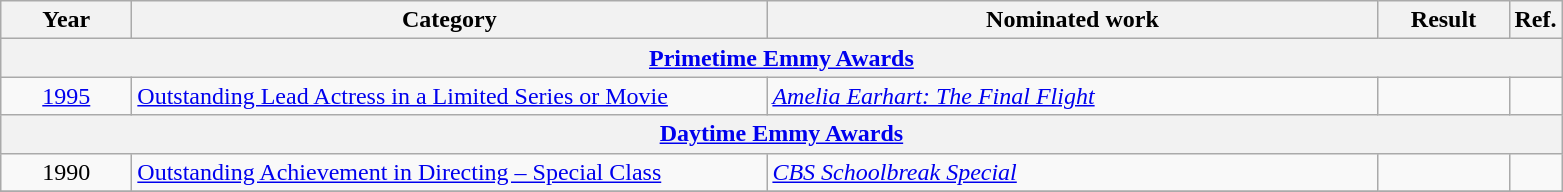<table class=wikitable>
<tr>
<th scope="col" style="width:5em;">Year</th>
<th scope="col" style="width:26em;">Category</th>
<th scope="col" style="width:25em;">Nominated work</th>
<th scope="col" style="width:5em;">Result</th>
<th>Ref.</th>
</tr>
<tr>
<th colspan=5><a href='#'>Primetime Emmy Awards</a></th>
</tr>
<tr>
<td style="text-align:center;"><a href='#'>1995</a></td>
<td><a href='#'>Outstanding Lead Actress in a Limited Series or Movie</a></td>
<td><em><a href='#'>Amelia Earhart: The Final Flight</a></em></td>
<td></td>
<td style="text-align:center;"></td>
</tr>
<tr>
<th colspan=5><a href='#'>Daytime Emmy Awards</a></th>
</tr>
<tr>
<td style="text-align:center;">1990</td>
<td><a href='#'>Outstanding Achievement in Directing – Special Class</a></td>
<td><em><a href='#'>CBS Schoolbreak Special</a></em></td>
<td></td>
<td style="text-align:center;"></td>
</tr>
<tr>
</tr>
</table>
